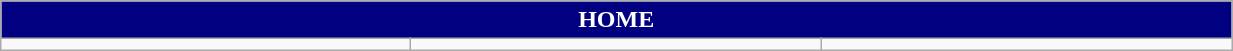<table class="wikitable collapsible collapsed" style="width:65%">
<tr>
<th colspan=6 ! style="color:white; background:#000080">HOME</th>
</tr>
<tr>
<td></td>
<td></td>
<td></td>
</tr>
</table>
